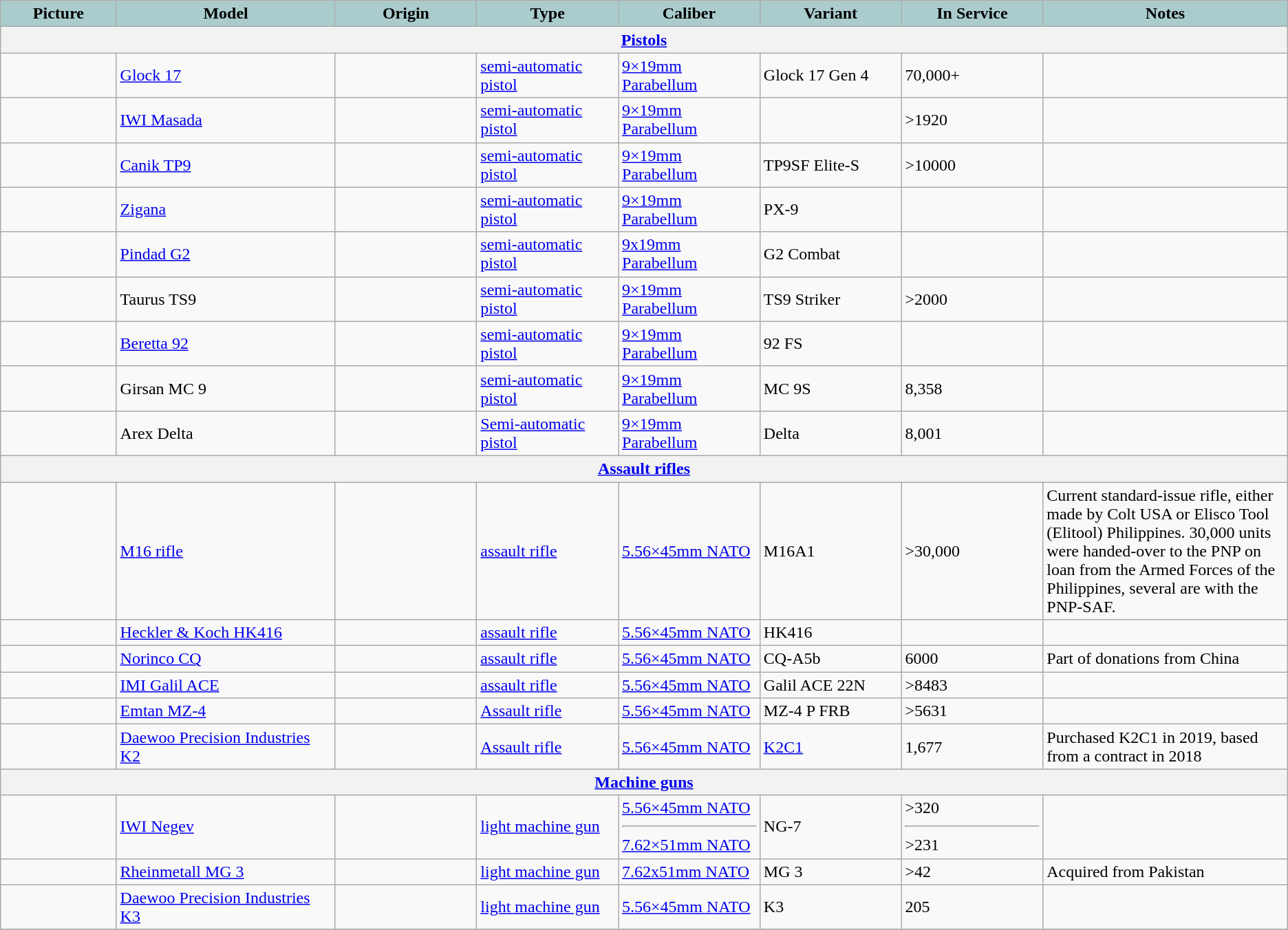<table class="wikitable">
<tr>
<th style="text-align: center; background:#acc; width:9%;">Picture</th>
<th style="text-align: center; background:#acc; width:17%;">Model</th>
<th style="text-align: center; background:#acc; width:11%;">Origin</th>
<th style="text-align: center; background:#acc; width:11%;">Type</th>
<th style="text-align: center; background:#acc; width:11%;">Caliber</th>
<th style="text-align: center; background:#acc; width:11%;">Variant</th>
<th style="text-align: center; background:#acc; width:11%;">In Service</th>
<th style="text-align: center; background:#acc; width:19%;">Notes</th>
</tr>
<tr>
<th style="text-align: center;" colspan="8"><a href='#'>Pistols</a></th>
</tr>
<tr>
<td></td>
<td><a href='#'>Glock 17</a></td>
<td><br></td>
<td><a href='#'>semi-automatic pistol</a></td>
<td><a href='#'>9×19mm Parabellum</a></td>
<td>Glock 17 Gen 4</td>
<td>70,000+</td>
<td></td>
</tr>
<tr>
<td></td>
<td><a href='#'>IWI Masada</a></td>
<td></td>
<td><a href='#'>semi-automatic pistol</a></td>
<td><a href='#'>9×19mm Parabellum</a></td>
<td></td>
<td>>1920</td>
<td></td>
</tr>
<tr>
<td></td>
<td><a href='#'>Canik TP9</a></td>
<td></td>
<td><a href='#'>semi-automatic pistol</a></td>
<td><a href='#'>9×19mm Parabellum</a></td>
<td>TP9SF Elite-S</td>
<td>>10000</td>
<td></td>
</tr>
<tr>
<td></td>
<td><a href='#'>Zigana</a></td>
<td></td>
<td><a href='#'>semi-automatic pistol</a></td>
<td><a href='#'>9×19mm Parabellum</a></td>
<td>PX-9</td>
<td></td>
<td></td>
</tr>
<tr>
<td></td>
<td><a href='#'>Pindad G2</a></td>
<td></td>
<td><a href='#'>semi-automatic pistol</a></td>
<td><a href='#'>9x19mm Parabellum</a></td>
<td>G2 Combat</td>
<td></td>
<td></td>
</tr>
<tr>
<td></td>
<td>Taurus TS9</td>
<td></td>
<td><a href='#'>semi-automatic pistol</a></td>
<td><a href='#'>9×19mm Parabellum</a></td>
<td>TS9 Striker</td>
<td>>2000</td>
<td></td>
</tr>
<tr>
<td></td>
<td><a href='#'>Beretta 92</a></td>
<td></td>
<td><a href='#'>semi-automatic pistol</a></td>
<td><a href='#'>9×19mm Parabellum</a></td>
<td>92 FS</td>
<td></td>
<td></td>
</tr>
<tr>
<td></td>
<td>Girsan MC 9</td>
<td></td>
<td><a href='#'>semi-automatic pistol</a></td>
<td><a href='#'>9×19mm Parabellum</a></td>
<td>MC 9S</td>
<td>8,358</td>
<td></td>
</tr>
<tr>
<td></td>
<td>Arex Delta</td>
<td></td>
<td><a href='#'>Semi-automatic pistol</a></td>
<td><a href='#'>9×19mm Parabellum</a></td>
<td>Delta</td>
<td>8,001</td>
<td></td>
</tr>
<tr>
<th style="text-align: center;" colspan="8"><a href='#'>Assault rifles</a></th>
</tr>
<tr>
<td></td>
<td><a href='#'>M16 rifle</a></td>
<td><br></td>
<td><a href='#'>assault rifle</a></td>
<td><a href='#'>5.56×45mm NATO</a></td>
<td>M16A1</td>
<td>>30,000</td>
<td>Current standard-issue rifle, either made by Colt USA or Elisco Tool (Elitool) Philippines. 30,000 units were handed-over to the PNP on loan from the Armed Forces of the Philippines, several are with the PNP-SAF.</td>
</tr>
<tr>
<td></td>
<td><a href='#'>Heckler & Koch HK416 </a></td>
<td></td>
<td><a href='#'>assault rifle</a></td>
<td><a href='#'>5.56×45mm NATO</a></td>
<td>HK416</td>
<td></td>
<td></td>
</tr>
<tr>
<td></td>
<td><a href='#'>Norinco CQ</a></td>
<td></td>
<td><a href='#'>assault rifle</a></td>
<td><a href='#'>5.56×45mm NATO</a></td>
<td>CQ-A5b</td>
<td>6000</td>
<td>Part of donations from China</td>
</tr>
<tr>
<td></td>
<td><a href='#'>IMI Galil ACE</a></td>
<td></td>
<td><a href='#'>assault rifle</a></td>
<td><a href='#'>5.56×45mm NATO</a></td>
<td>Galil ACE 22N</td>
<td>>8483</td>
<td></td>
</tr>
<tr>
<td></td>
<td><a href='#'>Emtan MZ-4</a></td>
<td></td>
<td><a href='#'>Assault rifle</a></td>
<td><a href='#'>5.56×45mm NATO</a></td>
<td>MZ-4 P FRB</td>
<td>>5631</td>
<td></td>
</tr>
<tr>
<td></td>
<td><a href='#'>Daewoo Precision Industries K2</a></td>
<td></td>
<td><a href='#'>Assault rifle</a></td>
<td><a href='#'>5.56×45mm NATO</a></td>
<td><a href='#'>K2C1</a></td>
<td>1,677</td>
<td>Purchased K2C1 in 2019, based from a contract in 2018</td>
</tr>
<tr>
<th style="text-align: center;" colspan="8"><a href='#'>Machine guns</a></th>
</tr>
<tr>
<td></td>
<td><a href='#'>IWI Negev</a></td>
<td></td>
<td><a href='#'>light machine gun</a></td>
<td><a href='#'>5.56×45mm NATO</a><hr><a href='#'>7.62×51mm NATO</a></td>
<td>NG-7</td>
<td>>320<hr>>231</td>
<td></td>
</tr>
<tr>
<td></td>
<td><a href='#'>Rheinmetall MG 3</a></td>
<td><br></td>
<td><a href='#'>light machine gun</a></td>
<td><a href='#'>7.62x51mm NATO</a></td>
<td>MG 3</td>
<td>>42</td>
<td>Acquired from Pakistan</td>
</tr>
<tr>
<td></td>
<td><a href='#'>Daewoo Precision Industries K3</a></td>
<td></td>
<td><a href='#'>light machine gun</a></td>
<td><a href='#'>5.56×45mm NATO</a></td>
<td>K3</td>
<td>205</td>
<td></td>
</tr>
<tr>
</tr>
</table>
